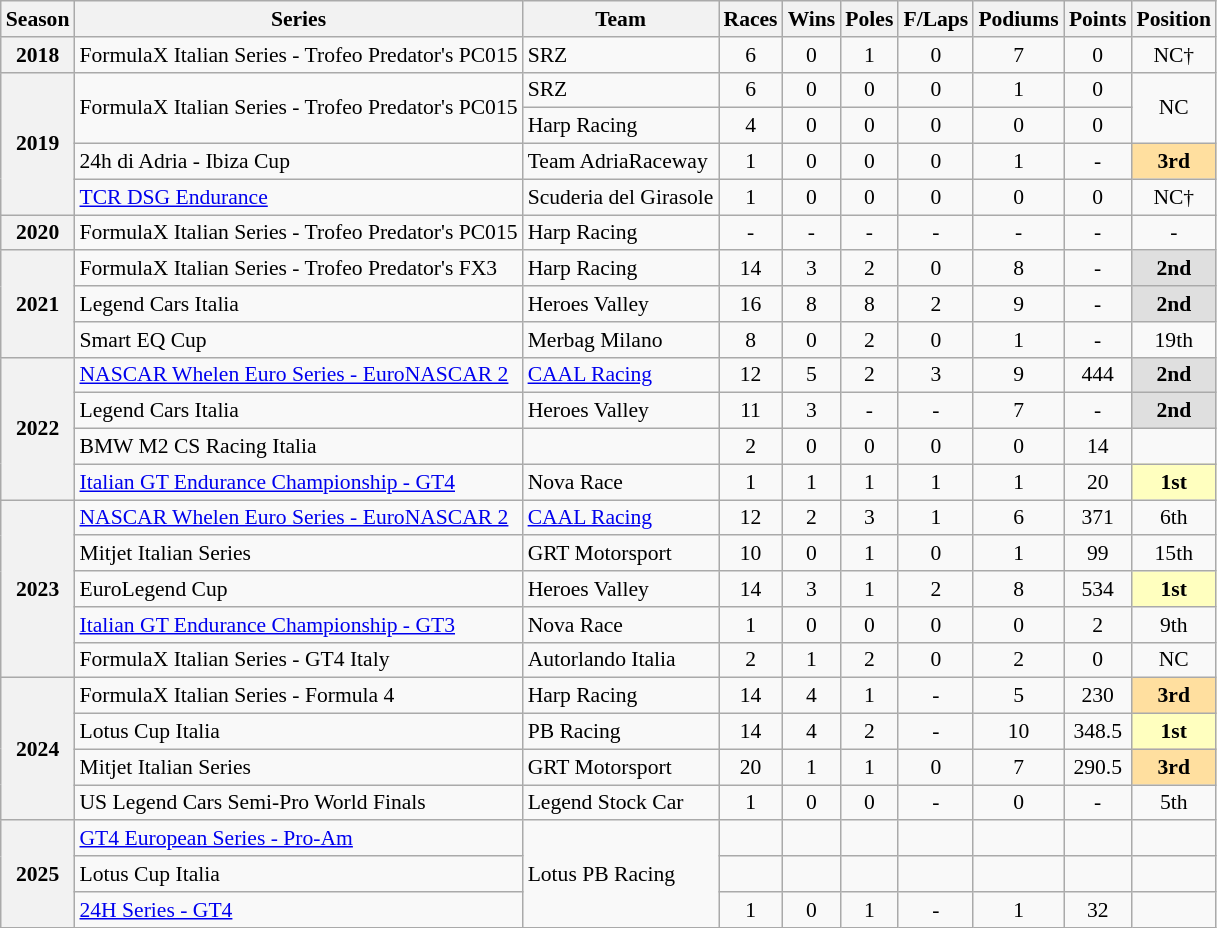<table class="wikitable sortable" style="font-size: 90%; text-align:center">
<tr>
<th>Season</th>
<th>Series</th>
<th>Team</th>
<th>Races</th>
<th>Wins</th>
<th>Poles</th>
<th>F/Laps</th>
<th>Podiums</th>
<th>Points</th>
<th>Position</th>
</tr>
<tr>
<th>2018</th>
<td align="left">FormulaX Italian Series - Trofeo Predator's PC015</td>
<td align="LEFT">SRZ</td>
<td>6</td>
<td>0</td>
<td>1</td>
<td>0</td>
<td>7</td>
<td>0</td>
<td>NC†</td>
</tr>
<tr>
<th rowspan="4">2019</th>
<td rowspan="2" align="left">FormulaX Italian Series - Trofeo Predator's PC015</td>
<td align="LEFT">SRZ</td>
<td>6</td>
<td>0</td>
<td>0</td>
<td>0</td>
<td>1</td>
<td>0</td>
<td rowspan="2">NC</td>
</tr>
<tr>
<td align="left">Harp Racing</td>
<td>4</td>
<td>0</td>
<td>0</td>
<td>0</td>
<td>0</td>
<td>0</td>
</tr>
<tr>
<td align=LEFT>24h di Adria - Ibiza Cup</td>
<td align=left>Team AdriaRaceway</td>
<td>1</td>
<td>0</td>
<td>0</td>
<td>0</td>
<td>1</td>
<td>-</td>
<td style="background-color:#FFDF9F"><strong>3rd</strong></td>
</tr>
<tr>
<td align="left"><a href='#'>TCR DSG Endurance</a></td>
<td align=left>Scuderia del Girasole</td>
<td>1</td>
<td>0</td>
<td>0</td>
<td>0</td>
<td>0</td>
<td>0</td>
<td>NC†</td>
</tr>
<tr>
<th>2020</th>
<td align="LEFT">FormulaX Italian Series - Trofeo Predator's PC015</td>
<td align="left">Harp Racing</td>
<td>-</td>
<td>-</td>
<td>-</td>
<td>-</td>
<td>-</td>
<td>-</td>
<td>-</td>
</tr>
<tr>
<th rowspan="3">2021</th>
<td align=LEFT>FormulaX Italian Series - Trofeo Predator's FX3</td>
<td align=LEFT>Harp Racing</td>
<td>14</td>
<td>3</td>
<td>2</td>
<td>0</td>
<td>8</td>
<td>-</td>
<td style="background-color:#DFDFDF"><strong>2nd</strong></td>
</tr>
<tr>
<td align=LEFT>Legend Cars Italia</td>
<td align=LEFT>Heroes Valley</td>
<td>16</td>
<td>8</td>
<td>8</td>
<td>2</td>
<td>9</td>
<td>-</td>
<td style="background-color:#DFDFDF"><strong>2nd</strong></td>
</tr>
<tr>
<td align=LEFT>Smart EQ Cup</td>
<td align=LEFT>Merbag Milano</td>
<td>8</td>
<td>0</td>
<td>2</td>
<td>0</td>
<td>1</td>
<td>-</td>
<td>19th</td>
</tr>
<tr>
<th rowspan="4">2022</th>
<td align="left"><a href='#'>NASCAR Whelen Euro Series - EuroNASCAR 2</a></td>
<td align="left"><a href='#'>CAAL Racing</a></td>
<td>12</td>
<td>5</td>
<td>2</td>
<td>3</td>
<td>9</td>
<td>444</td>
<td style="background-color:#DFDFDF"><strong>2nd</strong></td>
</tr>
<tr>
<td align=LEFT>Legend Cars Italia</td>
<td align=LEFT>Heroes Valley</td>
<td>11</td>
<td>3</td>
<td>-</td>
<td>-</td>
<td>7</td>
<td>-</td>
<td style="background-color:#DFDFDF"><strong>2nd</strong></td>
</tr>
<tr>
<td align=LEFT>BMW M2 CS Racing Italia</td>
<td></td>
<td>2</td>
<td>0</td>
<td>0</td>
<td>0</td>
<td>0</td>
<td>14</td>
<td></td>
</tr>
<tr>
<td align=LEFT><a href='#'>Italian GT Endurance Championship - GT4</a></td>
<td align=left>Nova Race</td>
<td>1</td>
<td>1</td>
<td>1</td>
<td>1</td>
<td>1</td>
<td>20</td>
<td style="background-color:#FFFFBF"><strong>1st</strong></td>
</tr>
<tr>
<th rowspan="5">2023</th>
<td align="left"><a href='#'>NASCAR Whelen Euro Series - EuroNASCAR 2</a></td>
<td align="left"><a href='#'>CAAL Racing</a></td>
<td>12</td>
<td>2</td>
<td>3</td>
<td>1</td>
<td>6</td>
<td>371</td>
<td>6th</td>
</tr>
<tr>
<td align=left>Mitjet Italian Series</td>
<td align="left">GRT Motorsport</td>
<td>10</td>
<td>0</td>
<td>1</td>
<td>0</td>
<td>1</td>
<td>99</td>
<td>15th</td>
</tr>
<tr>
<td align=left>EuroLegend Cup</td>
<td align="left">Heroes Valley</td>
<td>14</td>
<td>3</td>
<td>1</td>
<td>2</td>
<td>8</td>
<td>534</td>
<td style="background-color:#FFFFBF"><strong>1st</strong></td>
</tr>
<tr>
<td align=left><a href='#'>Italian GT Endurance Championship - GT3</a></td>
<td align=left>Nova Race</td>
<td>1</td>
<td>0</td>
<td>0</td>
<td>0</td>
<td>0</td>
<td>2</td>
<td>9th</td>
</tr>
<tr>
<td align=left>FormulaX Italian Series - GT4 Italy</td>
<td align=left>Autorlando Italia</td>
<td>2</td>
<td>1</td>
<td>2</td>
<td>0</td>
<td>2</td>
<td>0</td>
<td>NC</td>
</tr>
<tr>
<th rowspan="4">2024</th>
<td align=left>FormulaX Italian Series - Formula 4</td>
<td align=left>Harp Racing</td>
<td>14</td>
<td>4</td>
<td>1</td>
<td>-</td>
<td>5</td>
<td>230</td>
<td style="background-color:#FFDF9F"><strong>3rd</strong></td>
</tr>
<tr>
<td align=left>Lotus Cup Italia</td>
<td align=left>PB Racing</td>
<td>14</td>
<td>4</td>
<td>2</td>
<td>-</td>
<td>10</td>
<td>348.5</td>
<td style="background-color:#FFFFBF"><strong>1st</strong></td>
</tr>
<tr>
<td align=left>Mitjet Italian Series</td>
<td align=left>GRT Motorsport</td>
<td>20</td>
<td>1</td>
<td>1</td>
<td>0</td>
<td>7</td>
<td>290.5</td>
<td style="background-color:#FFDF9F"><strong>3rd</strong></td>
</tr>
<tr>
<td align=left>US Legend Cars Semi-Pro World Finals</td>
<td align=left>Legend Stock Car</td>
<td>1</td>
<td>0</td>
<td>0</td>
<td>-</td>
<td>0</td>
<td>-</td>
<td>5th</td>
</tr>
<tr>
<th rowspan="3">2025</th>
<td align=left><a href='#'>GT4 European Series - Pro-Am</a></td>
<td rowspan="3" align="left">Lotus PB Racing</td>
<td></td>
<td></td>
<td></td>
<td></td>
<td></td>
<td></td>
<td></td>
</tr>
<tr>
<td align=left>Lotus Cup Italia</td>
<td></td>
<td></td>
<td></td>
<td></td>
<td></td>
<td></td>
<td></td>
</tr>
<tr>
<td align=left><a href='#'>24H Series - GT4</a></td>
<td>1</td>
<td>0</td>
<td>1</td>
<td>-</td>
<td>1</td>
<td>32</td>
<td></td>
</tr>
</table>
